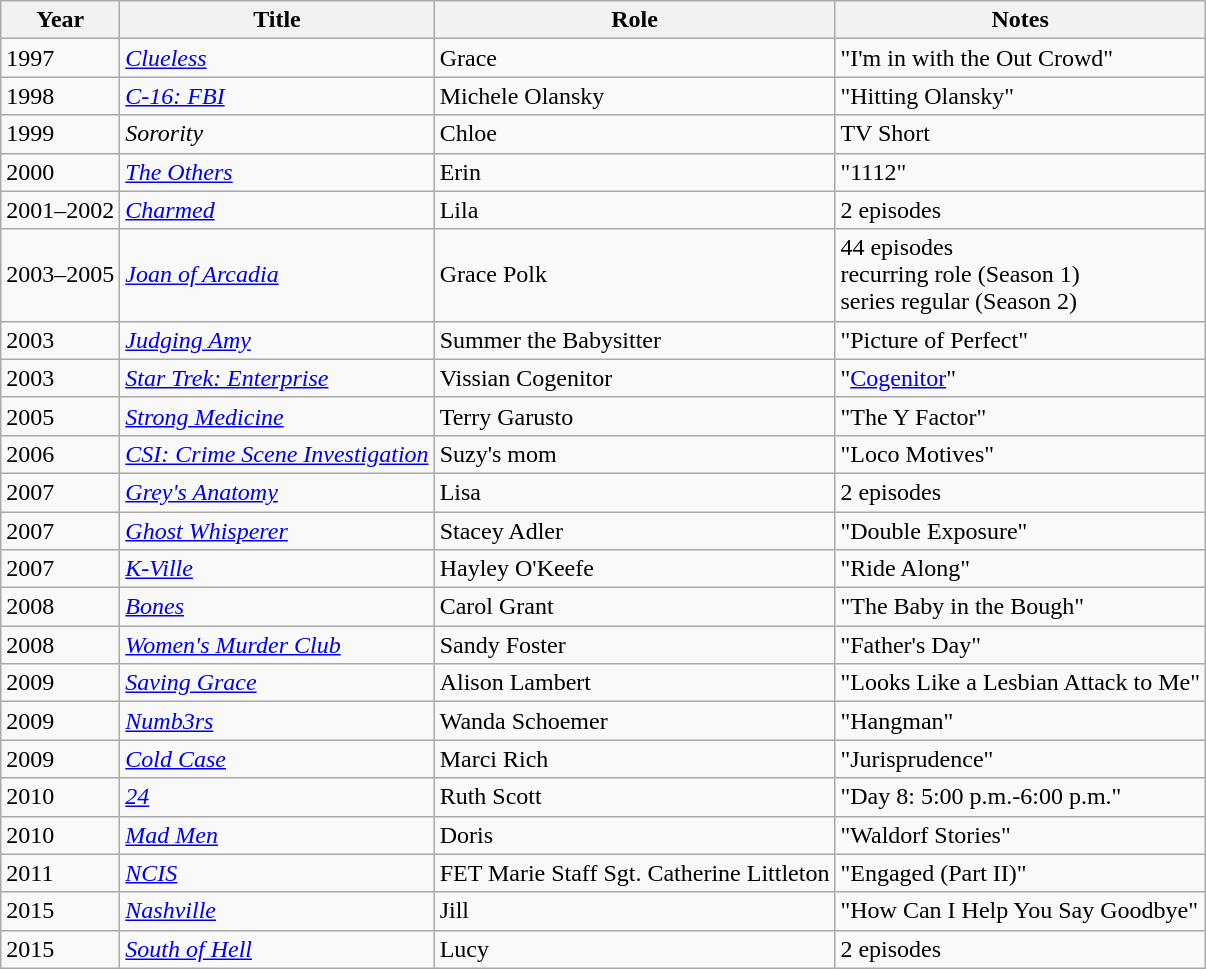<table class="wikitable">
<tr>
<th>Year</th>
<th>Title</th>
<th>Role</th>
<th>Notes</th>
</tr>
<tr>
<td>1997</td>
<td><em><a href='#'>Clueless</a></em></td>
<td>Grace</td>
<td>"I'm in with the Out Crowd"</td>
</tr>
<tr>
<td>1998</td>
<td><em><a href='#'>C-16: FBI</a></em></td>
<td>Michele Olansky</td>
<td>"Hitting Olansky"</td>
</tr>
<tr>
<td>1999</td>
<td><em>Sorority</em></td>
<td>Chloe</td>
<td>TV Short</td>
</tr>
<tr>
<td>2000</td>
<td><em><a href='#'>The Others</a></em></td>
<td>Erin</td>
<td>"1112"</td>
</tr>
<tr>
<td>2001–2002</td>
<td><em><a href='#'>Charmed</a></em></td>
<td>Lila</td>
<td>2 episodes</td>
</tr>
<tr>
<td>2003–2005</td>
<td><em><a href='#'>Joan of Arcadia</a></em></td>
<td>Grace Polk</td>
<td>44 episodes<br>recurring role (Season 1)<br>series regular (Season 2)</td>
</tr>
<tr>
<td>2003</td>
<td><em><a href='#'>Judging Amy</a></em></td>
<td>Summer the Babysitter</td>
<td>"Picture of Perfect"</td>
</tr>
<tr>
<td>2003</td>
<td><em><a href='#'>Star Trek: Enterprise</a></em></td>
<td>Vissian Cogenitor</td>
<td>"<a href='#'>Cogenitor</a>"</td>
</tr>
<tr>
<td>2005</td>
<td><em><a href='#'>Strong Medicine</a></em></td>
<td>Terry Garusto</td>
<td>"The Y Factor"</td>
</tr>
<tr>
<td>2006</td>
<td><em><a href='#'>CSI: Crime Scene Investigation</a></em></td>
<td>Suzy's mom</td>
<td>"Loco Motives"</td>
</tr>
<tr>
<td>2007</td>
<td><em><a href='#'>Grey's Anatomy</a></em></td>
<td>Lisa</td>
<td>2 episodes</td>
</tr>
<tr>
<td>2007</td>
<td><em><a href='#'>Ghost Whisperer</a></em></td>
<td>Stacey Adler</td>
<td>"Double Exposure"</td>
</tr>
<tr>
<td>2007</td>
<td><em><a href='#'>K-Ville</a></em></td>
<td>Hayley O'Keefe</td>
<td>"Ride Along"</td>
</tr>
<tr>
<td>2008</td>
<td><em><a href='#'>Bones</a></em></td>
<td>Carol Grant</td>
<td>"The Baby in the Bough"</td>
</tr>
<tr>
<td>2008</td>
<td><em><a href='#'>Women's Murder Club</a></em></td>
<td>Sandy Foster</td>
<td>"Father's Day"</td>
</tr>
<tr>
<td>2009</td>
<td><em><a href='#'>Saving Grace</a></em></td>
<td>Alison Lambert</td>
<td>"Looks Like a Lesbian Attack to Me"</td>
</tr>
<tr>
<td>2009</td>
<td><em><a href='#'>Numb3rs</a></em></td>
<td>Wanda Schoemer</td>
<td>"Hangman"</td>
</tr>
<tr>
<td>2009</td>
<td><em><a href='#'>Cold Case</a></em></td>
<td>Marci Rich</td>
<td>"Jurisprudence"</td>
</tr>
<tr>
<td>2010</td>
<td><em><a href='#'>24</a></em></td>
<td>Ruth Scott</td>
<td>"Day 8: 5:00 p.m.-6:00 p.m."</td>
</tr>
<tr>
<td>2010</td>
<td><em><a href='#'>Mad Men</a></em></td>
<td>Doris</td>
<td>"Waldorf Stories"</td>
</tr>
<tr>
<td>2011</td>
<td><em><a href='#'>NCIS</a></em></td>
<td>FET Marie Staff Sgt. Catherine Littleton</td>
<td>"Engaged (Part II)"</td>
</tr>
<tr>
<td>2015</td>
<td><em><a href='#'>Nashville</a></em></td>
<td>Jill</td>
<td>"How Can I Help You Say Goodbye"</td>
</tr>
<tr>
<td>2015</td>
<td><em><a href='#'>South of Hell</a></em></td>
<td>Lucy</td>
<td>2 episodes</td>
</tr>
</table>
